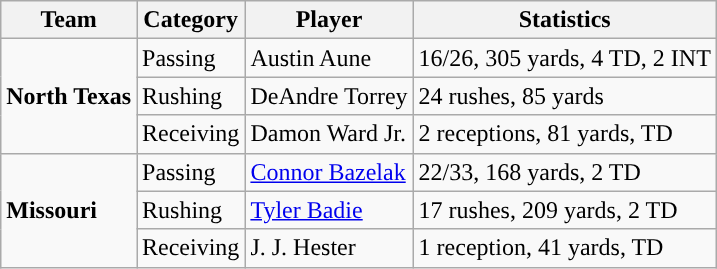<table class="wikitable" style="float: left;">
<tr>
<th>Team</th>
<th>Category</th>
<th>Player</th>
<th>Statistics</th>
</tr>
<tr>
<td rowspan=3><strong>North Texas</strong></td>
<td>Passing</td>
<td>Austin Aune</td>
<td>16/26, 305 yards, 4 TD, 2 INT</td>
</tr>
<tr>
<td>Rushing</td>
<td>DeAndre Torrey</td>
<td>24 rushes, 85 yards</td>
</tr>
<tr>
<td>Receiving</td>
<td>Damon Ward Jr.</td>
<td>2 receptions, 81 yards, TD</td>
</tr>
<tr>
<td rowspan=3><strong>Missouri</strong></td>
<td>Passing</td>
<td><a href='#'>Connor Bazelak</a></td>
<td>22/33, 168 yards, 2 TD</td>
</tr>
<tr>
<td>Rushing</td>
<td><a href='#'>Tyler Badie</a></td>
<td>17 rushes, 209 yards, 2 TD</td>
</tr>
<tr>
<td>Receiving</td>
<td>J. J. Hester</td>
<td>1 reception, 41 yards, TD</td>
</tr>
</table>
